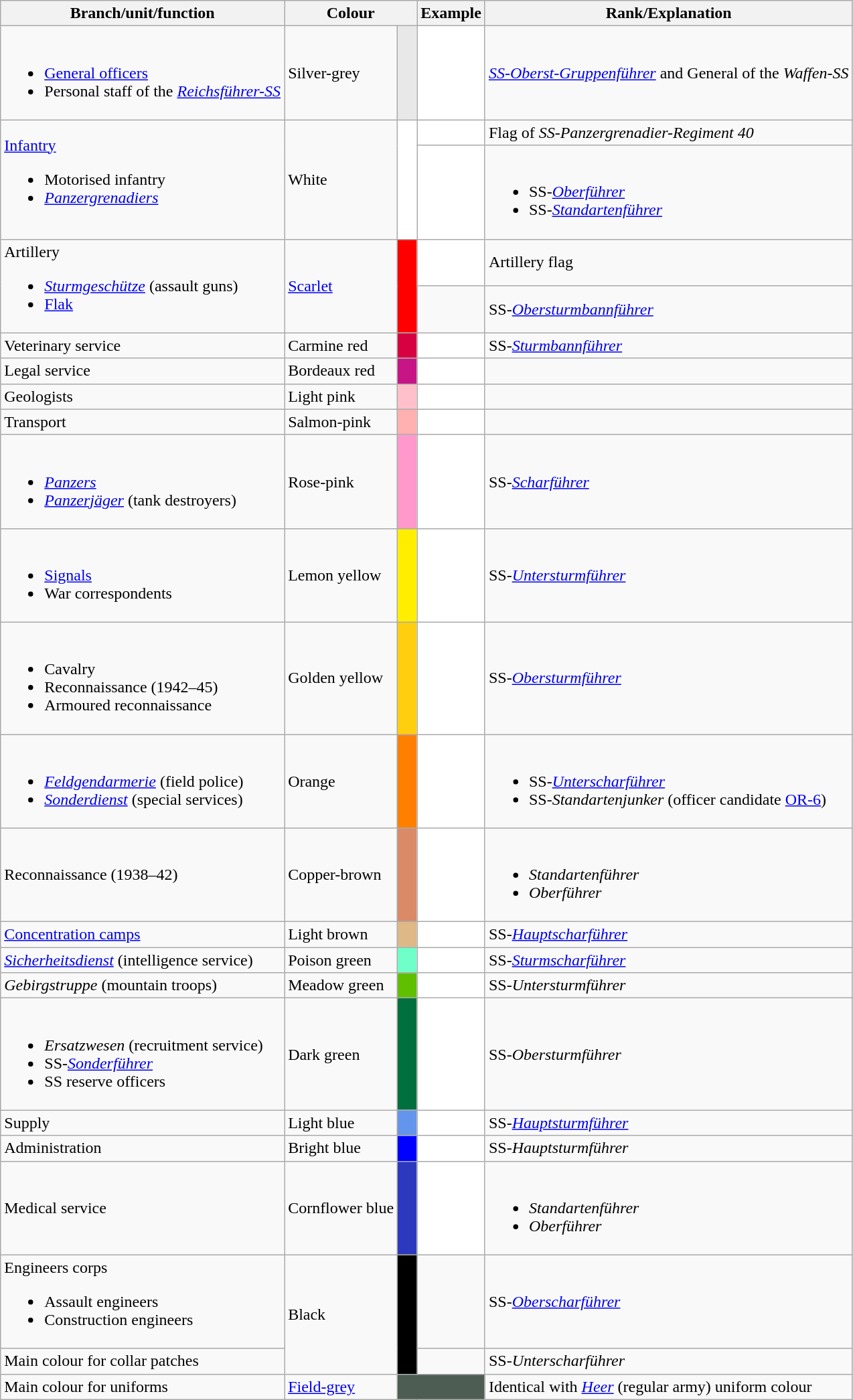<table class="wikitable">
<tr>
<th>Branch/unit/function</th>
<th colspan="2">Colour</th>
<th>Example</th>
<th>Rank/Explanation</th>
</tr>
<tr 1>
<td><br><ul><li><a href='#'>General officers</a></li><li>Personal staff of the <em><a href='#'>Reichsführer-SS</a></em></li></ul></td>
<td>Silver-grey</td>
<td align="center" style="background:#e8e8e8; color:black">   </td>
<td align="center" style="background:white"></td>
<td><em><a href='#'>SS-Oberst-Gruppenführer</a></em> and General of the <em>Waffen-SS</em></td>
</tr>
<tr 2>
<td rowspan="2"><a href='#'>Infantry</a><br><ul><li>Motorised infantry</li><li><a href='#'><em>Panzergrenadiers</em></a></li></ul></td>
<td rowspan="2">White</td>
<td rowspan="2" align="center" style="background:white"></td>
<td align="center" style="background:white"></td>
<td>Flag of <em>SS-Panzergrenadier-Regiment 40</em></td>
</tr>
<tr>
<td align="center" style="background:white"></td>
<td><br><ul><li>SS-<em><a href='#'>Oberführer</a></em></li><li>SS-<em><a href='#'>Standartenführer</a></em></li></ul></td>
</tr>
<tr 3>
<td rowspan="2">Artillery<br><ul><li><a href='#'><em>Sturmgeschütze</em></a> (assault guns)</li><li><a href='#'>Flak</a></li></ul></td>
<td rowspan="2"><a href='#'>Scarlet</a></td>
<td rowspan="2" style="background:red; color:white"></td>
<td align="center" style="background:white"></td>
<td>Artillery flag</td>
</tr>
<tr>
<td align="center"></td>
<td>SS-<em><a href='#'>Obersturmbannführer</a></em></td>
</tr>
<tr 4>
<td>Veterinary service</td>
<td>Carmine red</td>
<td align="center" style="background:#D70040; color:white"></td>
<td align="center" style="background:white"></td>
<td>SS-<em><a href='#'>Sturmbannführer</a></em></td>
</tr>
<tr 5>
<td>Legal service</td>
<td>Bordeaux red</td>
<td align="center" style="background:#C71585; color:white"></td>
<td align="center" style = "background:white"></td>
<td></td>
</tr>
<tr 6>
<td>Geologists</td>
<td>Light pink</td>
<td align="center" style="background:pink; color:white"></td>
<td align="center" style = "background:white"></td>
<td></td>
</tr>
<tr 7>
<td>Transport</td>
<td>Salmon-pink</td>
<td align="center" style="background:#FFB0B0; color:black"></td>
<td align="center" style = "background:white"></td>
<td></td>
</tr>
<tr 8>
<td><br><ul><li><a href='#'><em>Panzers</em></a></li><li><em><a href='#'>Panzerjäger</a></em> (tank destroyers)</li></ul></td>
<td>Rose-pink</td>
<td align="center" style="background:#FF99CC; color:white"></td>
<td align="center" style="background:white"></td>
<td>SS-<em><a href='#'>Scharführer</a></em></td>
</tr>
<tr 9>
<td><br><ul><li><a href='#'>Signals</a></li><li>War correspondents</li></ul></td>
<td>Lemon yellow</td>
<td align="center" style="background:#FFEE00"></td>
<td align = "center" style = "background:white"></td>
<td>SS-<em><a href='#'>Untersturmführer</a></em></td>
</tr>
<tr 10>
<td><br><ul><li>Cavalry</li><li>Reconnaissance (1942–45)</li><li>Armoured reconnaissance</li></ul></td>
<td>Golden yellow</td>
<td align="center" style="background:#Ffcf0f"></td>
<td align="center" style="background:white"></td>
<td>SS-<em><a href='#'>Obersturmführer</a></em></td>
</tr>
<tr 11>
<td><br><ul><li><em><a href='#'>Feldgendarmerie</a></em> (field police)</li><li><em><a href='#'>Sonderdienst</a></em> (special services)</li></ul></td>
<td>Orange</td>
<td align="center" style="background:#ff8000; color:white"></td>
<td align = "center" style ="background:white"> </td>
<td><br><ul><li>SS-<em><a href='#'>Unterscharführer</a></em></li><li>SS-<em>Standartenjunker</em> (officer candidate <a href='#'>OR-6</a>)</li></ul></td>
</tr>
<tr 12>
<td>Reconnaissance (1938–42)</td>
<td>Copper-brown</td>
<td align="center" style="background:#DA8A67; color:white"></td>
<td align = "center" style = "background:white"></td>
<td><br><ul><li><em>Standartenführer</em></li><li><em>Oberführer</em></li></ul></td>
</tr>
<tr 13>
<td><a href='#'>Concentration camps</a></td>
<td>Light brown</td>
<td align="center" style="background:burlywood; color:white"></td>
<td align="center" style = "background:white"></td>
<td>SS-<em><a href='#'>Hauptscharführer</a></em></td>
</tr>
<tr 14>
<td><em><a href='#'>Sicherheitsdienst</a></em> (intelligence service)</td>
<td>Poison green</td>
<td align="center" style="background:#70FFc8; color:black"></td>
<td align="center" style = "background:white"></td>
<td>SS-<em><a href='#'>Sturmscharführer</a></em></td>
</tr>
<tr 15>
<td><em>Gebirgstruppe</em> (mountain troops)</td>
<td>Meadow green</td>
<td align="center" style="background:#60c000"></td>
<td align="center" style="background:white"></td>
<td>SS-<em>Untersturmführer</em></td>
</tr>
<tr 16>
<td><br><ul><li><em>Ersatzwesen</em> (recruitment service)</li><li>SS-<em><a href='#'>Sonderführer</a></em></li><li>SS reserve officers</li></ul></td>
<td>Dark green</td>
<td align="center" style="background:#00703E; color:white"></td>
<td align = "center" style = "background:white"></td>
<td>SS-<em>Obersturmführer</em></td>
</tr>
<tr 17>
<td>Supply</td>
<td>Light blue</td>
<td align="center" style="background:cornflowerblue; color:white"></td>
<td align="center" style = "background:white"></td>
<td>SS-<em><a href='#'>Hauptsturmführer</a></em></td>
</tr>
<tr 18>
<td>Administration</td>
<td>Bright blue</td>
<td align="center" style="background:blue; color:white"></td>
<td align = "center" style = "background:white"></td>
<td>SS-<em>Hauptsturmführer</em></td>
</tr>
<tr 19>
<td>Medical service</td>
<td>Cornflower blue</td>
<td align="center" style="background:#2C39Bf; color:white"></td>
<td align ="center" style ="background:white"></td>
<td><br><ul><li><em>Standartenführer</em></li><li><em>Oberführer</em></li></ul></td>
</tr>
<tr 22>
<td>Engineers corps<br><ul><li>Assault engineers</li><li>Construction engineers</li></ul></td>
<td rowspan="2">Black</td>
<td rowspan="2" align="center" style="background:black; color:white"></td>
<td></td>
<td>SS-<em><a href='#'>Oberscharführer</a></em></td>
</tr>
<tr 23>
<td>Main colour for collar patches</td>
<td></td>
<td>SS-<em>Unterscharführer</em></td>
</tr>
<tr 24>
<td>Main colour for uniforms</td>
<td><a href='#'>Field-grey</a></td>
<td colspan="2" align="center" style="background:#4D5D53; color:white"></td>
<td>Identical with <a href='#'><em>Heer</em></a> (regular army) uniform colour</td>
</tr>
</table>
